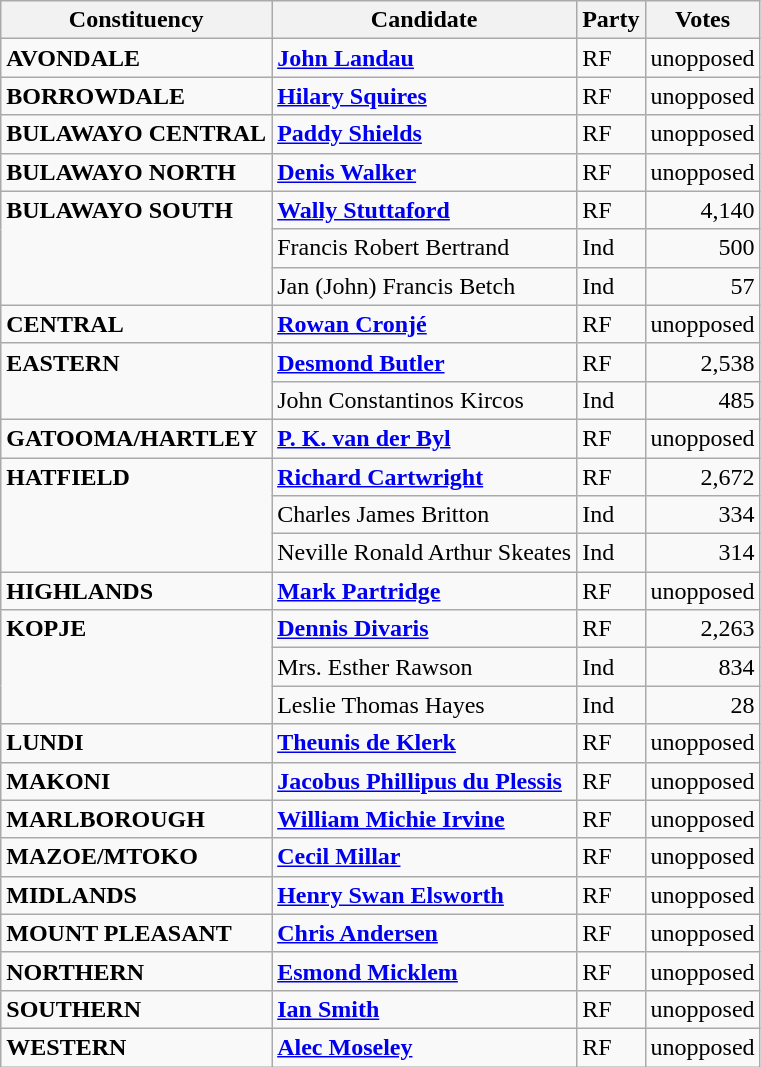<table class="wikitable">
<tr>
<th align="left">Constituency</th>
<th align="center" valign="top">Candidate</th>
<th align="center" valign="top">Party</th>
<th align="center" valign="top">Votes</th>
</tr>
<tr>
<td valign="top"><strong>AVONDALE</strong></td>
<td align="left"><strong><a href='#'>John Landau</a></strong></td>
<td align="left">RF</td>
<td align="right">unopposed</td>
</tr>
<tr>
<td valign="top"><strong>BORROWDALE</strong></td>
<td align="left"><strong><a href='#'>Hilary Squires</a></strong></td>
<td align="left">RF</td>
<td align="right">unopposed</td>
</tr>
<tr>
<td valign="top"><strong>BULAWAYO CENTRAL</strong></td>
<td align="left"><strong><a href='#'>Paddy Shields</a></strong></td>
<td align="left">RF</td>
<td align="right">unopposed</td>
</tr>
<tr>
<td valign="top"><strong>BULAWAYO NORTH</strong></td>
<td align="left"><strong><a href='#'>Denis Walker</a></strong></td>
<td align="left">RF</td>
<td align="right">unopposed</td>
</tr>
<tr>
<td valign="top" rowspan=3><strong>BULAWAYO SOUTH</strong></td>
<td align="left"><strong><a href='#'>Wally Stuttaford</a></strong></td>
<td align="left">RF</td>
<td align="right">4,140</td>
</tr>
<tr>
<td align="left">Francis Robert Bertrand</td>
<td align="left">Ind</td>
<td align="right">500</td>
</tr>
<tr>
<td align="left">Jan (John) Francis Betch</td>
<td align="left">Ind</td>
<td align="right">57</td>
</tr>
<tr>
<td valign="top"><strong>CENTRAL</strong></td>
<td align="left"><strong><a href='#'>Rowan Cronjé</a></strong></td>
<td align="left">RF</td>
<td align="right">unopposed</td>
</tr>
<tr>
<td valign="top" rowspan=2><strong>EASTERN</strong></td>
<td align="left"><strong><a href='#'>Desmond Butler</a></strong></td>
<td align="left">RF</td>
<td align="right">2,538</td>
</tr>
<tr>
<td align="left">John Constantinos Kircos</td>
<td align="left">Ind</td>
<td align="right">485</td>
</tr>
<tr>
<td valign="top"><strong>GATOOMA/HARTLEY</strong></td>
<td align="left"><strong><a href='#'>P. K. van der Byl</a></strong></td>
<td align="left">RF</td>
<td align="right">unopposed</td>
</tr>
<tr>
<td valign="top" rowspan=3><strong>HATFIELD</strong></td>
<td align="left"><strong><a href='#'>Richard Cartwright</a></strong></td>
<td align="left">RF</td>
<td align="right">2,672</td>
</tr>
<tr>
<td align="left">Charles James Britton</td>
<td align="left">Ind</td>
<td align="right">334</td>
</tr>
<tr>
<td align="left">Neville Ronald Arthur Skeates</td>
<td align="left">Ind</td>
<td align="right">314</td>
</tr>
<tr>
<td valign="top"><strong>HIGHLANDS</strong></td>
<td align="left"><strong><a href='#'>Mark Partridge</a></strong></td>
<td align="left">RF</td>
<td align="right">unopposed</td>
</tr>
<tr>
<td valign="top" rowspan=3><strong>KOPJE</strong></td>
<td align="left"><strong><a href='#'>Dennis Divaris</a></strong></td>
<td align="left">RF</td>
<td align="right">2,263</td>
</tr>
<tr>
<td align="left">Mrs. Esther Rawson</td>
<td align="left">Ind</td>
<td align="right">834</td>
</tr>
<tr>
<td align="left">Leslie Thomas Hayes</td>
<td align="left">Ind</td>
<td align="right">28</td>
</tr>
<tr>
<td valign="top"><strong>LUNDI</strong></td>
<td align="left"><strong><a href='#'>Theunis de Klerk</a></strong></td>
<td align="left">RF</td>
<td align="right">unopposed</td>
</tr>
<tr>
<td valign="top"><strong>MAKONI</strong></td>
<td align="left"><strong><a href='#'>Jacobus Phillipus du Plessis</a></strong></td>
<td align="left">RF</td>
<td align="right">unopposed</td>
</tr>
<tr>
<td valign="top"><strong>MARLBOROUGH</strong></td>
<td align="left"><strong><a href='#'>William Michie Irvine</a></strong></td>
<td align="left">RF</td>
<td align="right">unopposed</td>
</tr>
<tr>
<td valign="top"><strong>MAZOE/MTOKO</strong></td>
<td align="left"><strong><a href='#'>Cecil Millar</a></strong></td>
<td align="left">RF</td>
<td align="right">unopposed</td>
</tr>
<tr>
<td valign="top"><strong>MIDLANDS</strong></td>
<td align="left"><strong><a href='#'>Henry Swan Elsworth</a></strong></td>
<td align="left">RF</td>
<td align="right">unopposed</td>
</tr>
<tr>
<td valign="top"><strong>MOUNT PLEASANT</strong></td>
<td align="left"><strong><a href='#'>Chris Andersen</a></strong></td>
<td align="left">RF</td>
<td align="right">unopposed</td>
</tr>
<tr>
<td valign="top"><strong>NORTHERN</strong></td>
<td align="left"><strong><a href='#'>Esmond Micklem</a></strong></td>
<td align="left">RF</td>
<td align="right">unopposed</td>
</tr>
<tr>
<td valign="top"><strong>SOUTHERN</strong></td>
<td align="left"><strong><a href='#'>Ian Smith</a></strong></td>
<td align="left">RF</td>
<td align="right">unopposed</td>
</tr>
<tr>
<td valign="top"><strong>WESTERN</strong></td>
<td align="left"><strong><a href='#'>Alec Moseley</a></strong></td>
<td align="left">RF</td>
<td align="right">unopposed</td>
</tr>
</table>
